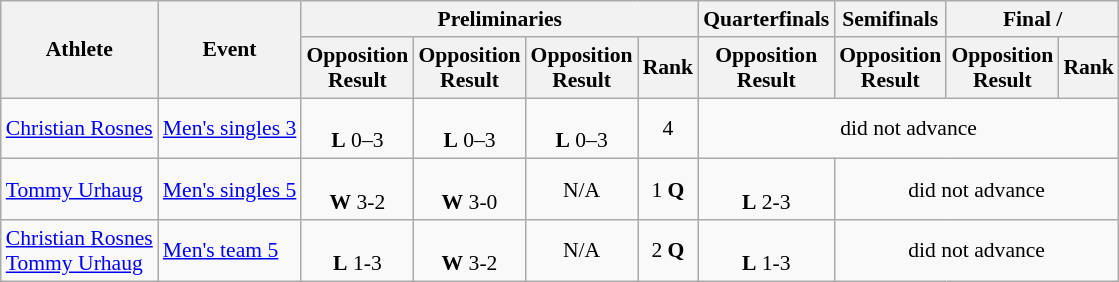<table class=wikitable style="font-size:90%">
<tr>
<th rowspan="2">Athlete</th>
<th rowspan="2">Event</th>
<th colspan="4">Preliminaries</th>
<th>Quarterfinals</th>
<th>Semifinals</th>
<th colspan="2">Final / </th>
</tr>
<tr>
<th>Opposition<br>Result</th>
<th>Opposition<br>Result</th>
<th>Opposition<br>Result</th>
<th>Rank</th>
<th>Opposition<br>Result</th>
<th>Opposition<br>Result</th>
<th>Opposition<br>Result</th>
<th>Rank</th>
</tr>
<tr>
<td><a href='#'>Christian Rosnes</a></td>
<td><a href='#'>Men's singles 3</a></td>
<td align="center"><br><strong>L</strong> 0–3</td>
<td align="center"><br><strong>L</strong> 0–3</td>
<td align="center"><br><strong>L</strong> 0–3</td>
<td align="center">4</td>
<td align="center" colspan="4">did not advance</td>
</tr>
<tr>
<td><a href='#'>Tommy Urhaug</a></td>
<td><a href='#'>Men's singles 5</a></td>
<td align="center"><br><strong>W</strong> 3-2</td>
<td align="center"><br><strong>W</strong> 3-0</td>
<td align="center">N/A</td>
<td align="center">1 <strong>Q</strong></td>
<td align="center"><br><strong>L</strong> 2-3</td>
<td align="center" colspan="3">did not advance</td>
</tr>
<tr>
<td><a href='#'>Christian Rosnes</a><br> <a href='#'>Tommy Urhaug</a></td>
<td><a href='#'>Men's team 5</a></td>
<td align="center"><br><strong>L</strong> 1-3</td>
<td align="center"><br><strong>W</strong> 3-2</td>
<td align="center">N/A</td>
<td align="center">2 <strong>Q</strong></td>
<td align="center"><br><strong>L</strong> 1-3</td>
<td align="center" colspan="3">did not advance</td>
</tr>
</table>
